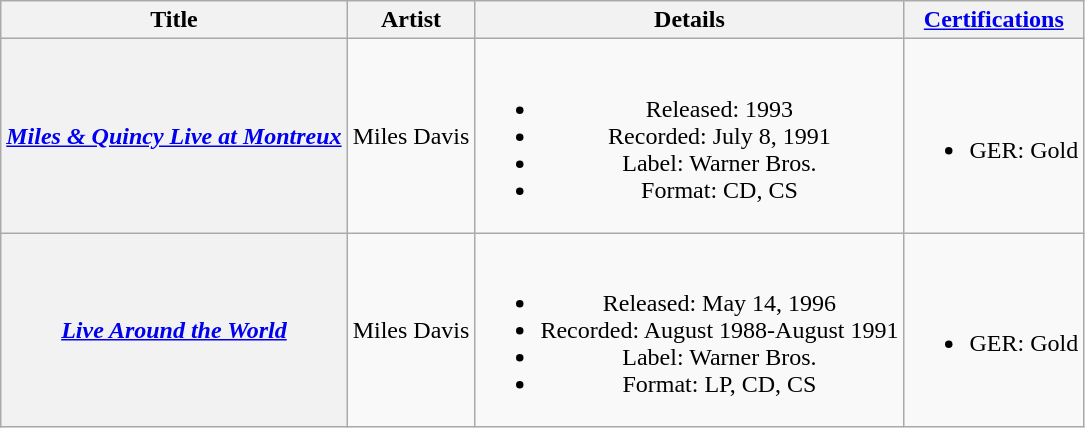<table class="wikitable plainrowheaders" style="text-align:center;">
<tr>
<th scope="col">Title</th>
<th scope="col">Artist</th>
<th scope="col">Details</th>
<th scope="col"><a href='#'>Certifications</a></th>
</tr>
<tr>
<th scope="row"><em><a href='#'>Miles & Quincy Live at Montreux</a></em></th>
<td>Miles Davis</td>
<td><br><ul><li>Released: 1993</li><li>Recorded: July 8, 1991</li><li>Label: Warner Bros.</li><li>Format: CD, CS</li></ul></td>
<td><br><ul><li>GER: Gold</li></ul></td>
</tr>
<tr>
<th scope="row"><em><a href='#'>Live Around the World</a></em></th>
<td>Miles Davis</td>
<td><br><ul><li>Released: May 14, 1996</li><li>Recorded: August 1988-August 1991</li><li>Label: Warner Bros.</li><li>Format: LP, CD, CS</li></ul></td>
<td><br><ul><li>GER: Gold</li></ul></td>
</tr>
</table>
